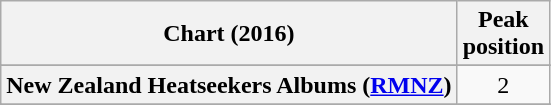<table class="wikitable sortable plainrowheaders" style="text-align:center">
<tr>
<th scope="col">Chart (2016)</th>
<th scope="col">Peak<br> position</th>
</tr>
<tr>
</tr>
<tr>
</tr>
<tr>
</tr>
<tr>
</tr>
<tr>
</tr>
<tr>
</tr>
<tr>
</tr>
<tr>
</tr>
<tr>
<th scope="row">New Zealand Heatseekers Albums (<a href='#'>RMNZ</a>)</th>
<td>2</td>
</tr>
<tr>
</tr>
<tr>
</tr>
<tr>
</tr>
<tr>
</tr>
<tr>
</tr>
<tr>
</tr>
<tr>
</tr>
<tr>
</tr>
<tr>
</tr>
<tr>
</tr>
</table>
